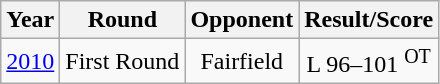<table class="wikitable">
<tr>
<th>Year</th>
<th>Round</th>
<th>Opponent</th>
<th>Result/Score</th>
</tr>
<tr align="center">
<td><a href='#'>2010</a></td>
<td>First Round</td>
<td>Fairfield</td>
<td>L 96–101 <sup>OT</sup></td>
</tr>
</table>
